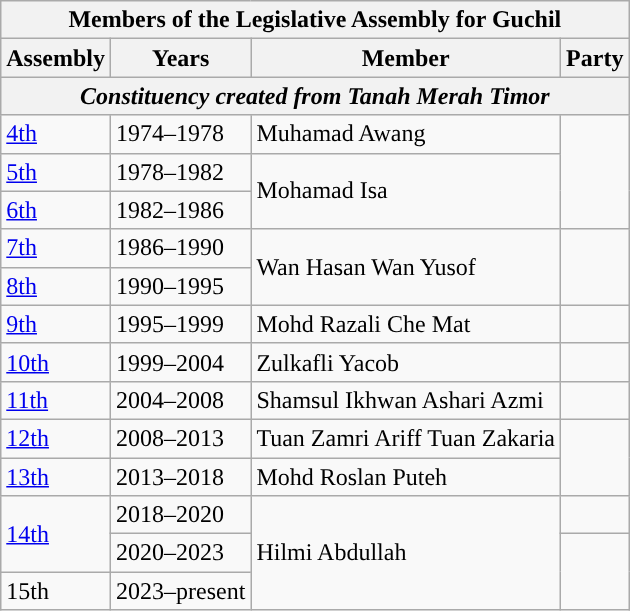<table class=wikitable>
<tr>
<th colspan=4>Members of the Legislative Assembly for Guchil</th>
</tr>
<tr>
<th>Assembly</th>
<th>Years</th>
<th>Member</th>
<th>Party</th>
</tr>
<tr>
<th colspan=4 align=center><em>Constituency created from Tanah Merah Timor</em></th>
</tr>
<tr>
<td><a href='#'>4th</a></td>
<td>1974–1978</td>
<td>Muhamad Awang</td>
<td rowspan=3></td>
</tr>
<tr>
<td><a href='#'>5th</a></td>
<td>1978–1982</td>
<td rowspan=2>Mohamad Isa</td>
</tr>
<tr>
<td><a href='#'>6th</a></td>
<td>1982–1986</td>
</tr>
<tr>
<td><a href='#'>7th</a></td>
<td>1986–1990</td>
<td rowspan=2>Wan Hasan Wan Yusof</td>
<td rowspan=2></td>
</tr>
<tr>
<td><a href='#'>8th</a></td>
<td>1990–1995</td>
</tr>
<tr>
<td><a href='#'>9th</a></td>
<td>1995–1999</td>
<td>Mohd Razali Che Mat</td>
<td></td>
</tr>
<tr>
<td><a href='#'>10th</a></td>
<td>1999–2004</td>
<td>Zulkafli Yacob</td>
<td></td>
</tr>
<tr>
<td><a href='#'>11th</a></td>
<td>2004–2008</td>
<td>Shamsul Ikhwan Ashari Azmi</td>
<td></td>
</tr>
<tr>
<td><a href='#'>12th</a></td>
<td>2008–2013</td>
<td>Tuan Zamri Ariff Tuan Zakaria</td>
<td rowspan=2></td>
</tr>
<tr>
<td><a href='#'>13th</a></td>
<td>2013–2018</td>
<td>Mohd Roslan Puteh</td>
</tr>
<tr>
<td rowspan="2"><a href='#'>14th</a></td>
<td>2018–2020</td>
<td rowspan="3">Hilmi Abdullah</td>
<td></td>
</tr>
<tr>
<td>2020–2023</td>
<td rowspan=2></td>
</tr>
<tr>
<td>15th</td>
<td>2023–present</td>
</tr>
</table>
